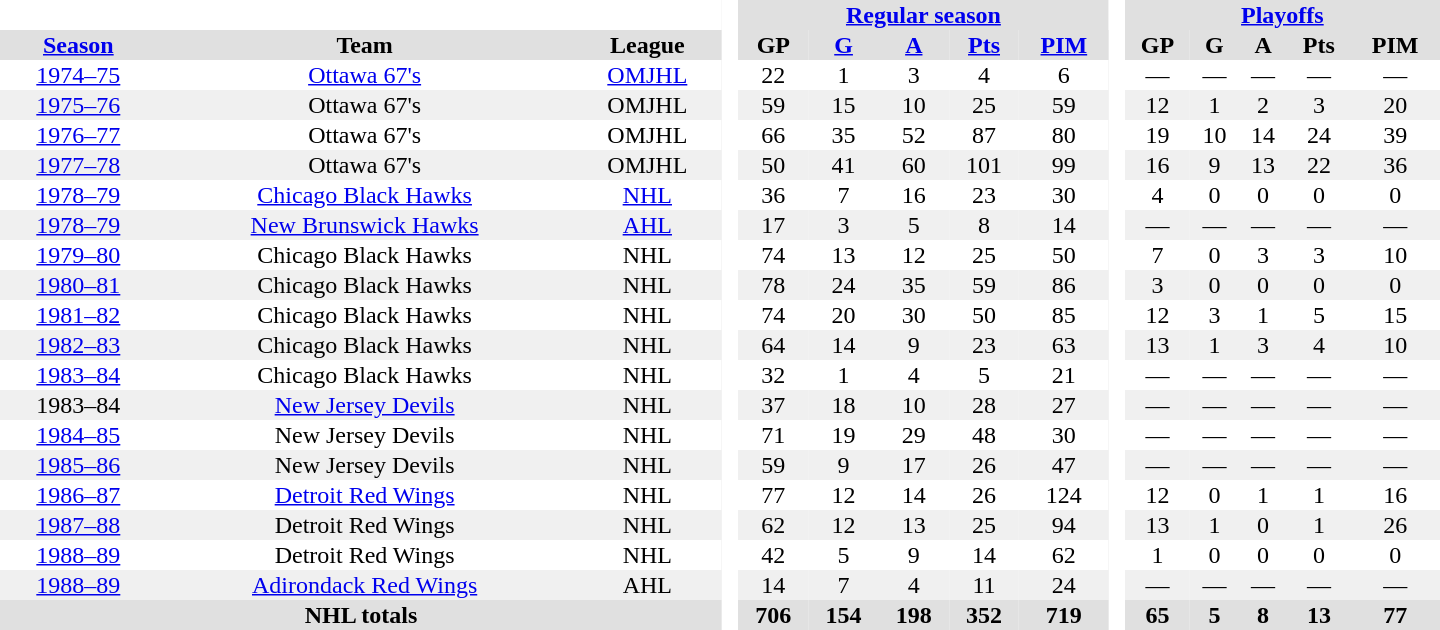<table border="0" cellpadding="1" cellspacing="0" style="text-align:center; width:60em">
<tr bgcolor="#e0e0e0">
<th colspan="3" bgcolor="#ffffff"> </th>
<th rowspan="99" bgcolor="#ffffff"> </th>
<th colspan="5"><a href='#'>Regular season</a></th>
<th rowspan="99" bgcolor="#ffffff"> </th>
<th colspan="5"><a href='#'>Playoffs</a></th>
</tr>
<tr bgcolor="#e0e0e0">
<th><a href='#'>Season</a></th>
<th>Team</th>
<th>League</th>
<th>GP</th>
<th><a href='#'>G</a></th>
<th><a href='#'>A</a></th>
<th><a href='#'>Pts</a></th>
<th><a href='#'>PIM</a></th>
<th>GP</th>
<th>G</th>
<th>A</th>
<th>Pts</th>
<th>PIM</th>
</tr>
<tr>
<td><a href='#'>1974–75</a></td>
<td><a href='#'>Ottawa 67's</a></td>
<td><a href='#'>OMJHL</a></td>
<td>22</td>
<td>1</td>
<td>3</td>
<td>4</td>
<td>6</td>
<td>—</td>
<td>—</td>
<td>—</td>
<td>—</td>
<td>—</td>
</tr>
<tr style="background:#f0f0f0;">
<td><a href='#'>1975–76</a></td>
<td>Ottawa 67's</td>
<td>OMJHL</td>
<td>59</td>
<td>15</td>
<td>10</td>
<td>25</td>
<td>59</td>
<td>12</td>
<td>1</td>
<td>2</td>
<td>3</td>
<td>20</td>
</tr>
<tr>
<td><a href='#'>1976–77</a></td>
<td>Ottawa 67's</td>
<td>OMJHL</td>
<td>66</td>
<td>35</td>
<td>52</td>
<td>87</td>
<td>80</td>
<td>19</td>
<td>10</td>
<td>14</td>
<td>24</td>
<td>39</td>
</tr>
<tr style="background:#f0f0f0;">
<td><a href='#'>1977–78</a></td>
<td>Ottawa 67's</td>
<td>OMJHL</td>
<td>50</td>
<td>41</td>
<td>60</td>
<td>101</td>
<td>99</td>
<td>16</td>
<td>9</td>
<td>13</td>
<td>22</td>
<td>36</td>
</tr>
<tr>
<td><a href='#'>1978–79</a></td>
<td><a href='#'>Chicago Black Hawks</a></td>
<td><a href='#'>NHL</a></td>
<td>36</td>
<td>7</td>
<td>16</td>
<td>23</td>
<td>30</td>
<td>4</td>
<td>0</td>
<td>0</td>
<td>0</td>
<td>0</td>
</tr>
<tr style="background:#f0f0f0;">
<td><a href='#'>1978–79</a></td>
<td><a href='#'>New Brunswick Hawks</a></td>
<td><a href='#'>AHL</a></td>
<td>17</td>
<td>3</td>
<td>5</td>
<td>8</td>
<td>14</td>
<td>—</td>
<td>—</td>
<td>—</td>
<td>—</td>
<td>—</td>
</tr>
<tr>
<td><a href='#'>1979–80</a></td>
<td>Chicago Black Hawks</td>
<td>NHL</td>
<td>74</td>
<td>13</td>
<td>12</td>
<td>25</td>
<td>50</td>
<td>7</td>
<td>0</td>
<td>3</td>
<td>3</td>
<td>10</td>
</tr>
<tr style="background:#f0f0f0;">
<td><a href='#'>1980–81</a></td>
<td>Chicago Black Hawks</td>
<td>NHL</td>
<td>78</td>
<td>24</td>
<td>35</td>
<td>59</td>
<td>86</td>
<td>3</td>
<td>0</td>
<td>0</td>
<td>0</td>
<td>0</td>
</tr>
<tr>
<td><a href='#'>1981–82</a></td>
<td>Chicago Black Hawks</td>
<td>NHL</td>
<td>74</td>
<td>20</td>
<td>30</td>
<td>50</td>
<td>85</td>
<td>12</td>
<td>3</td>
<td>1</td>
<td>5</td>
<td>15</td>
</tr>
<tr style="background:#f0f0f0;">
<td><a href='#'>1982–83</a></td>
<td>Chicago Black Hawks</td>
<td>NHL</td>
<td>64</td>
<td>14</td>
<td>9</td>
<td>23</td>
<td>63</td>
<td>13</td>
<td>1</td>
<td>3</td>
<td>4</td>
<td>10</td>
</tr>
<tr>
<td><a href='#'>1983–84</a></td>
<td>Chicago Black Hawks</td>
<td>NHL</td>
<td>32</td>
<td>1</td>
<td>4</td>
<td>5</td>
<td>21</td>
<td>—</td>
<td>—</td>
<td>—</td>
<td>—</td>
<td>—</td>
</tr>
<tr style="background:#f0f0f0;">
<td>1983–84</td>
<td><a href='#'>New Jersey Devils</a></td>
<td>NHL</td>
<td>37</td>
<td>18</td>
<td>10</td>
<td>28</td>
<td>27</td>
<td>—</td>
<td>—</td>
<td>—</td>
<td>—</td>
<td>—</td>
</tr>
<tr>
<td><a href='#'>1984–85</a></td>
<td>New Jersey Devils</td>
<td>NHL</td>
<td>71</td>
<td>19</td>
<td>29</td>
<td>48</td>
<td>30</td>
<td>—</td>
<td>—</td>
<td>—</td>
<td>—</td>
<td>—</td>
</tr>
<tr style="background:#f0f0f0;">
<td><a href='#'>1985–86</a></td>
<td>New Jersey Devils</td>
<td>NHL</td>
<td>59</td>
<td>9</td>
<td>17</td>
<td>26</td>
<td>47</td>
<td>—</td>
<td>—</td>
<td>—</td>
<td>—</td>
<td>—</td>
</tr>
<tr>
<td><a href='#'>1986–87</a></td>
<td><a href='#'>Detroit Red Wings</a></td>
<td>NHL</td>
<td>77</td>
<td>12</td>
<td>14</td>
<td>26</td>
<td>124</td>
<td>12</td>
<td>0</td>
<td>1</td>
<td>1</td>
<td>16</td>
</tr>
<tr style="background:#f0f0f0;">
<td><a href='#'>1987–88</a></td>
<td>Detroit Red Wings</td>
<td>NHL</td>
<td>62</td>
<td>12</td>
<td>13</td>
<td>25</td>
<td>94</td>
<td>13</td>
<td>1</td>
<td>0</td>
<td>1</td>
<td>26</td>
</tr>
<tr>
<td><a href='#'>1988–89</a></td>
<td>Detroit Red Wings</td>
<td>NHL</td>
<td>42</td>
<td>5</td>
<td>9</td>
<td>14</td>
<td>62</td>
<td>1</td>
<td>0</td>
<td>0</td>
<td>0</td>
<td>0</td>
</tr>
<tr style="background:#f0f0f0;">
<td><a href='#'>1988–89</a></td>
<td><a href='#'>Adirondack Red Wings</a></td>
<td>AHL</td>
<td>14</td>
<td>7</td>
<td>4</td>
<td>11</td>
<td>24</td>
<td>—</td>
<td>—</td>
<td>—</td>
<td>—</td>
<td>—</td>
</tr>
<tr style="background:#e0e0e0;">
<th colspan="3">NHL totals</th>
<th>706</th>
<th>154</th>
<th>198</th>
<th>352</th>
<th>719</th>
<th>65</th>
<th>5</th>
<th>8</th>
<th>13</th>
<th>77</th>
</tr>
</table>
